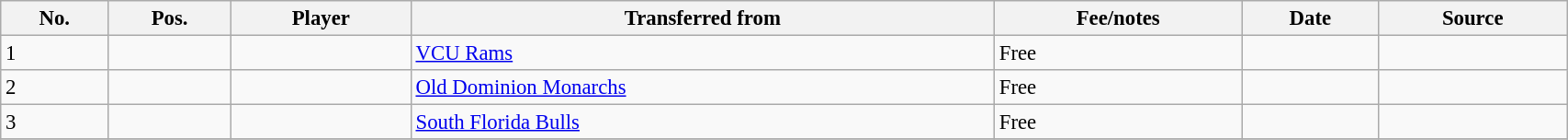<table class="wikitable sortable" style="width:90%; text-align:center; font-size:95%; text-align:left;">
<tr>
<th>No.</th>
<th>Pos.</th>
<th>Player</th>
<th>Transferred from</th>
<th>Fee/notes</th>
<th>Date</th>
<th>Source</th>
</tr>
<tr>
<td>1</td>
<td align=center></td>
<td></td>
<td> <a href='#'>VCU Rams</a></td>
<td>Free</td>
<td></td>
<td></td>
</tr>
<tr>
<td>2</td>
<td align=center></td>
<td></td>
<td> <a href='#'>Old Dominion Monarchs</a></td>
<td>Free</td>
<td></td>
<td></td>
</tr>
<tr>
<td>3</td>
<td align=center></td>
<td></td>
<td> <a href='#'>South Florida Bulls</a></td>
<td>Free</td>
<td></td>
<td></td>
</tr>
<tr>
</tr>
</table>
